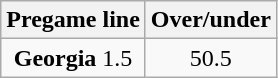<table class="wikitable">
<tr align="center">
<th style=>Pregame line</th>
<th style=>Over/under</th>
</tr>
<tr align="center">
<td><strong>Georgia</strong> 1.5</td>
<td>50.5</td>
</tr>
</table>
